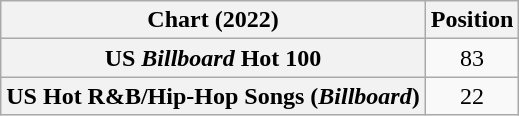<table class="wikitable sortable plainrowheaders" style="text-align:center">
<tr>
<th scope="col">Chart (2022)</th>
<th scope="col">Position</th>
</tr>
<tr>
<th scope="row">US <em>Billboard</em> Hot 100</th>
<td>83</td>
</tr>
<tr>
<th scope="row">US Hot R&B/Hip-Hop Songs (<em>Billboard</em>)</th>
<td>22</td>
</tr>
</table>
